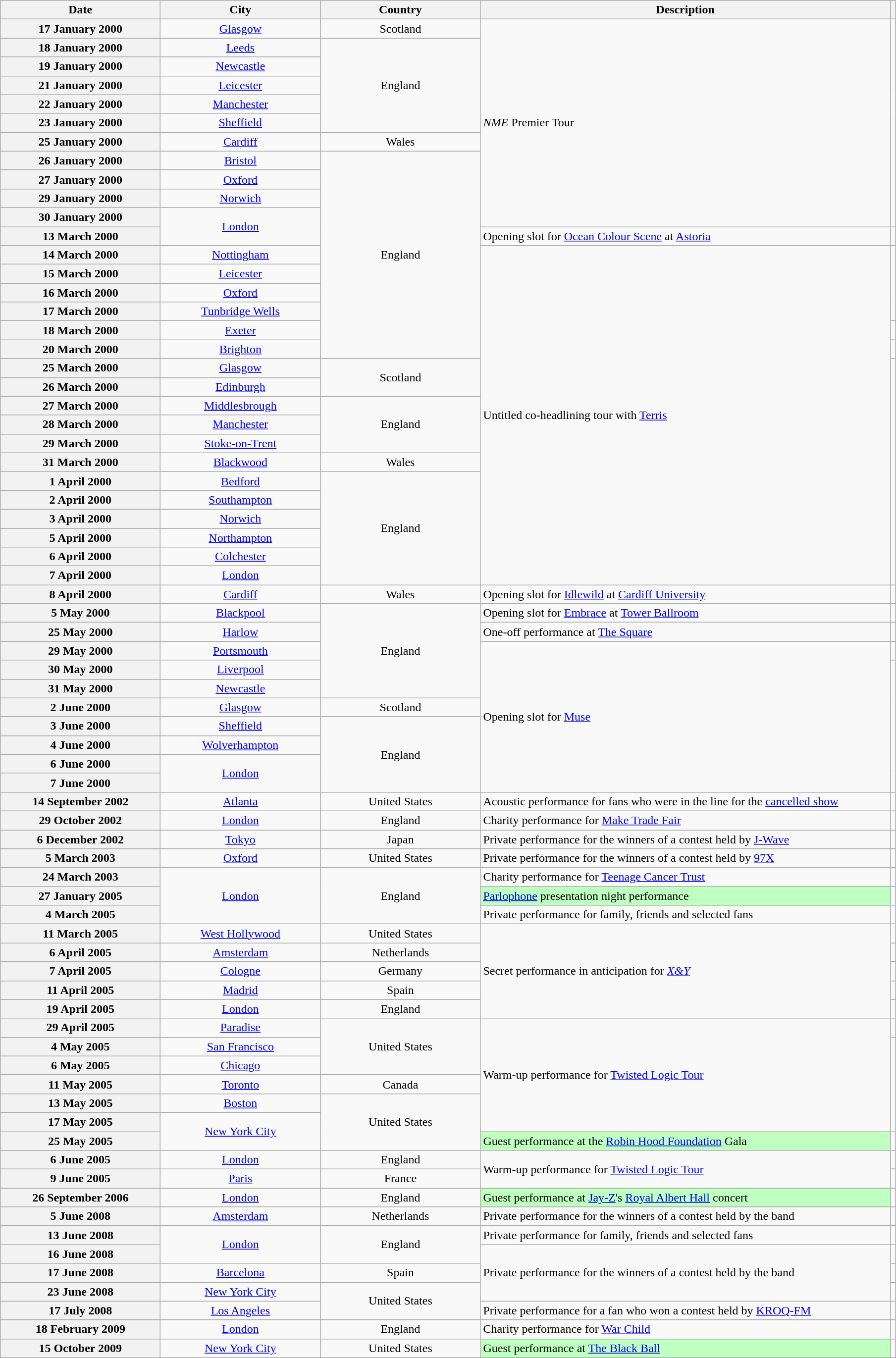<table class="wikitable sortable plainrowheaders" style="text-align:center;">
<tr>
<th scope="col" style="width:13em;">Date</th>
<th scope="col" style="width:13em;">City</th>
<th scope="col" style="width:13em;">Country</th>
<th scope="col" style="width:34em;" class="unsortable">Description</th>
<th scope="col" class="unsortable"></th>
</tr>
<tr>
<th scope="row" style="text-align:center;">17 January 2000</th>
<td><a href='#'>Glasgow</a></td>
<td>Scotland</td>
<td rowspan="11" style="text-align:left;"><em>NME</em> Premier Tour</td>
<td rowspan="11"></td>
</tr>
<tr>
<th scope="row" style="text-align:center;">18 January 2000</th>
<td><a href='#'>Leeds</a></td>
<td rowspan="5">England</td>
</tr>
<tr>
<th scope="row" style="text-align:center;">19 January 2000</th>
<td><a href='#'>Newcastle</a></td>
</tr>
<tr>
<th scope="row" style="text-align:center;">21 January 2000</th>
<td><a href='#'>Leicester</a></td>
</tr>
<tr>
<th scope="row" style="text-align:center;">22 January 2000</th>
<td><a href='#'>Manchester</a></td>
</tr>
<tr>
<th scope="row" style="text-align:center;">23 January 2000</th>
<td><a href='#'>Sheffield</a></td>
</tr>
<tr>
<th scope="row" style="text-align:center;">25 January 2000</th>
<td><a href='#'>Cardiff</a></td>
<td>Wales</td>
</tr>
<tr>
<th scope="row" style="text-align:center;">26 January 2000</th>
<td><a href='#'>Bristol</a></td>
<td rowspan="11">England</td>
</tr>
<tr>
<th scope="row" style="text-align:center;">27 January 2000</th>
<td><a href='#'>Oxford</a></td>
</tr>
<tr>
<th scope="row" style="text-align:center;">29 January 2000</th>
<td><a href='#'>Norwich</a></td>
</tr>
<tr>
<th scope="row" style="text-align:center;">30 January 2000</th>
<td rowspan="2"><a href='#'>London</a></td>
</tr>
<tr>
<th scope="row" style="text-align:center;">13 March 2000</th>
<td style="text-align:left;">Opening slot for <a href='#'>Ocean Colour Scene</a> at <a href='#'>Astoria</a></td>
<td></td>
</tr>
<tr>
<th scope="row" style="text-align:center;">14 March 2000</th>
<td><a href='#'>Nottingham</a></td>
<td rowspan="18" style="text-align:left;">Untitled co-headlining tour with <a href='#'>Terris</a></td>
<td rowspan="4"></td>
</tr>
<tr>
<th scope="row" style="text-align:center;">15 March 2000</th>
<td><a href='#'>Leicester</a></td>
</tr>
<tr>
<th scope="row" style="text-align:center;">16 March 2000</th>
<td><a href='#'>Oxford</a></td>
</tr>
<tr>
<th scope="row" style="text-align:center;">17 March 2000</th>
<td><a href='#'>Tunbridge Wells</a></td>
</tr>
<tr>
<th scope="row" style="text-align:center;">18 March 2000</th>
<td><a href='#'>Exeter</a></td>
<td></td>
</tr>
<tr>
<th scope="row" style="text-align:center;">20 March 2000</th>
<td><a href='#'>Brighton</a></td>
<td></td>
</tr>
<tr>
<th scope="row" style="text-align:center;">25 March 2000</th>
<td><a href='#'>Glasgow</a></td>
<td rowspan="2">Scotland</td>
<td rowspan="12"></td>
</tr>
<tr>
<th scope="row" style="text-align:center;">26 March 2000</th>
<td><a href='#'>Edinburgh</a></td>
</tr>
<tr>
<th scope="row" style="text-align:center;">27 March 2000</th>
<td><a href='#'>Middlesbrough</a></td>
<td rowspan="3">England</td>
</tr>
<tr>
<th scope="row" style="text-align:center;">28 March 2000</th>
<td><a href='#'>Manchester</a></td>
</tr>
<tr>
<th scope="row" style="text-align:center;">29 March 2000</th>
<td><a href='#'>Stoke-on-Trent</a></td>
</tr>
<tr>
<th scope="row" style="text-align:center;">31 March 2000</th>
<td><a href='#'>Blackwood</a></td>
<td>Wales</td>
</tr>
<tr>
<th scope="row" style="text-align:center;">1 April 2000</th>
<td><a href='#'>Bedford</a></td>
<td rowspan="6">England</td>
</tr>
<tr>
<th scope="row" style="text-align:center;">2 April 2000</th>
<td><a href='#'>Southampton</a></td>
</tr>
<tr>
<th scope="row" style="text-align:center;">3 April 2000</th>
<td><a href='#'>Norwich</a></td>
</tr>
<tr>
<th scope="row" style="text-align:center;">5 April 2000</th>
<td><a href='#'>Northampton</a></td>
</tr>
<tr>
<th scope="row" style="text-align:center;">6 April 2000</th>
<td><a href='#'>Colchester</a></td>
</tr>
<tr>
<th scope="row" style="text-align:center;">7 April 2000</th>
<td><a href='#'>London</a></td>
</tr>
<tr>
<th scope="row" style="text-align:center;">8 April 2000</th>
<td><a href='#'>Cardiff</a></td>
<td>Wales</td>
<td style="text-align:left;">Opening slot for <a href='#'>Idlewild</a> at <a href='#'>Cardiff University</a></td>
<td></td>
</tr>
<tr>
<th scope="row" style="text-align:center;">5 May 2000</th>
<td><a href='#'>Blackpool</a></td>
<td rowspan="5">England</td>
<td style="text-align:left;">Opening slot for <a href='#'>Embrace</a> at <a href='#'>Tower Ballroom</a></td>
<td></td>
</tr>
<tr>
<th scope="row" style="text-align:center;">25 May 2000</th>
<td><a href='#'>Harlow</a></td>
<td style="text-align:left;">One-off performance at <a href='#'>The Square</a></td>
<td></td>
</tr>
<tr>
<th scope="row" style="text-align:center;">29 May 2000</th>
<td><a href='#'>Portsmouth</a></td>
<td rowspan="8" style="text-align:left;">Opening slot for <a href='#'>Muse</a></td>
<td></td>
</tr>
<tr>
<th scope="row" style="text-align:center;">30 May 2000</th>
<td><a href='#'>Liverpool</a></td>
<td rowspan="7"></td>
</tr>
<tr>
<th scope="row" style="text-align:center;">31 May 2000</th>
<td><a href='#'>Newcastle</a></td>
</tr>
<tr>
<th scope="row" style="text-align:center;">2 June 2000</th>
<td><a href='#'>Glasgow</a></td>
<td>Scotland</td>
</tr>
<tr>
<th scope="row" style="text-align:center;">3 June 2000</th>
<td><a href='#'>Sheffield</a></td>
<td rowspan="4">England</td>
</tr>
<tr>
<th scope="row" style="text-align:center;">4 June 2000</th>
<td><a href='#'>Wolverhampton</a></td>
</tr>
<tr>
<th scope="row" style="text-align:center;">6 June 2000</th>
<td rowspan="2"><a href='#'>London</a></td>
</tr>
<tr>
<th scope="row" style="text-align:center;">7 June 2000</th>
</tr>
<tr>
<th scope="row" style="text-align:center;">14 September 2002</th>
<td><a href='#'>Atlanta</a></td>
<td>United States</td>
<td style="text-align:left;">Acoustic performance for fans who were in the line for the <a href='#'>cancelled show</a></td>
<td></td>
</tr>
<tr>
<th scope="row" style="text-align:center;">29 October 2002</th>
<td><a href='#'>London</a></td>
<td>England</td>
<td style="text-align:left;">Charity performance for <a href='#'>Make Trade Fair</a></td>
<td></td>
</tr>
<tr>
<th scope="row" style="text-align:center;">6 December 2002</th>
<td><a href='#'>Tokyo</a></td>
<td>Japan</td>
<td style="text-align:left;">Private performance for the winners of a contest held by <a href='#'>J-Wave</a></td>
<td></td>
</tr>
<tr>
<th scope="row" style="text-align:center;">5 March 2003</th>
<td><a href='#'>Oxford</a></td>
<td>United States</td>
<td style="text-align:left;">Private performance for the winners of a contest held by <a href='#'>97X</a></td>
<td></td>
</tr>
<tr>
<th scope="row" style="text-align:center;">24 March 2003</th>
<td rowspan="3"><a href='#'>London</a></td>
<td rowspan="3">England</td>
<td style="text-align:left;">Charity performance for <a href='#'>Teenage Cancer Trust</a></td>
<td></td>
</tr>
<tr>
<th scope="row" style="text-align:center;">27 January 2005</th>
<td style="text-align:left; background-color:#BFFFC0;"><a href='#'>Parlophone</a> presentation night performance </td>
<td></td>
</tr>
<tr>
<th scope="row" style="text-align:center;">4 March 2005</th>
<td style="text-align:left;">Private performance for family, friends and selected fans</td>
<td></td>
</tr>
<tr>
<th scope="row" style="text-align:center;">11 March 2005</th>
<td><a href='#'>West Hollywood</a></td>
<td>United States</td>
<td rowspan="5" style="text-align:left;">Secret performance in anticipation for <em><a href='#'>X&Y</a></em></td>
<td></td>
</tr>
<tr>
<th scope="row" style="text-align:center;">6 April 2005</th>
<td><a href='#'>Amsterdam</a></td>
<td>Netherlands</td>
<td></td>
</tr>
<tr>
<th scope="row" style="text-align:center;">7 April 2005</th>
<td><a href='#'>Cologne</a></td>
<td>Germany</td>
<td></td>
</tr>
<tr>
<th scope="row" style="text-align:center;">11 April 2005</th>
<td><a href='#'>Madrid</a></td>
<td>Spain</td>
<td></td>
</tr>
<tr>
<th scope="row" style="text-align:center;">19 April 2005</th>
<td><a href='#'>London</a></td>
<td>England</td>
<td></td>
</tr>
<tr>
<th scope="row" style="text-align:center;">29 April 2005</th>
<td><a href='#'>Paradise</a></td>
<td rowspan="3">United States</td>
<td rowspan="6" style="text-align:left;">Warm-up performance for <a href='#'>Twisted Logic Tour</a></td>
<td></td>
</tr>
<tr>
<th scope="row" style="text-align:center;">4 May 2005</th>
<td><a href='#'>San Francisco</a></td>
<td rowspan="5"></td>
</tr>
<tr>
<th scope="row" style="text-align:center;">6 May 2005</th>
<td><a href='#'>Chicago</a></td>
</tr>
<tr>
<th scope="row" style="text-align:center;">11 May 2005</th>
<td><a href='#'>Toronto</a></td>
<td>Canada</td>
</tr>
<tr>
<th scope="row" style="text-align:center;">13 May 2005</th>
<td><a href='#'>Boston</a></td>
<td rowspan="3">United States</td>
</tr>
<tr>
<th scope="row" style="text-align:center;">17 May 2005</th>
<td rowspan="2"><a href='#'>New York City</a></td>
</tr>
<tr>
<th scope="row" style="text-align:center;">25 May 2005</th>
<td style="text-align:left; background-color:#BFFFC0;">Guest performance at the <a href='#'>Robin Hood Foundation</a> Gala </td>
<td></td>
</tr>
<tr>
<th scope="row" style="text-align:center;">6 June 2005</th>
<td><a href='#'>London</a></td>
<td>England</td>
<td rowspan="2" style="text-align:left;">Warm-up performance for <a href='#'>Twisted Logic Tour</a></td>
<td></td>
</tr>
<tr>
<th scope="row" style="text-align:center;">9 June 2005</th>
<td><a href='#'>Paris</a></td>
<td>France</td>
<td></td>
</tr>
<tr>
<th scope="row" style="text-align:center;">26 September 2006</th>
<td><a href='#'>London</a></td>
<td>England</td>
<td style="text-align:left; background-color:#BFFFC0;">Guest performance at <a href='#'>Jay-Z</a>'s <a href='#'>Royal Albert Hall</a> concert </td>
<td></td>
</tr>
<tr>
<th scope="row" style="text-align:center;">5 June 2008</th>
<td><a href='#'>Amsterdam</a></td>
<td>Netherlands</td>
<td style="text-align:left;">Private performance for the winners of a contest held by the band</td>
<td></td>
</tr>
<tr>
<th scope="row" style="text-align:center;">13 June 2008</th>
<td rowspan="2"><a href='#'>London</a></td>
<td rowspan="2">England</td>
<td style="text-align:left;">Private performance for family, friends and selected fans</td>
<td></td>
</tr>
<tr>
<th scope="row" style="text-align:center;">16 June 2008</th>
<td rowspan="3" style="text-align:left;">Private performance for the winners of a contest held by the band</td>
<td></td>
</tr>
<tr>
<th scope="row" style="text-align:center;">17 June 2008</th>
<td><a href='#'>Barcelona</a></td>
<td>Spain</td>
<td></td>
</tr>
<tr>
<th scope="row" style="text-align:center;">23 June 2008</th>
<td><a href='#'>New York City</a></td>
<td rowspan="2">United States</td>
<td></td>
</tr>
<tr>
<th scope="row" style="text-align:center;">17 July 2008</th>
<td><a href='#'>Los Angeles</a></td>
<td style="text-align:left;">Private performance for a fan who won a contest held by <a href='#'>KROQ-FM</a></td>
<td></td>
</tr>
<tr>
<th scope="row" style="text-align:center;">18 February 2009</th>
<td><a href='#'>London</a></td>
<td>England</td>
<td style="text-align:left;">Charity performance for <a href='#'>War Child</a></td>
<td></td>
</tr>
<tr>
<th scope="row" style="text-align:center;">15 October 2009</th>
<td><a href='#'>New York City</a></td>
<td>United States</td>
<td style="text-align:left; background-color:#BFFFC0;">Guest performance at <a href='#'>The Black Ball</a> </td>
<td></td>
</tr>
</table>
